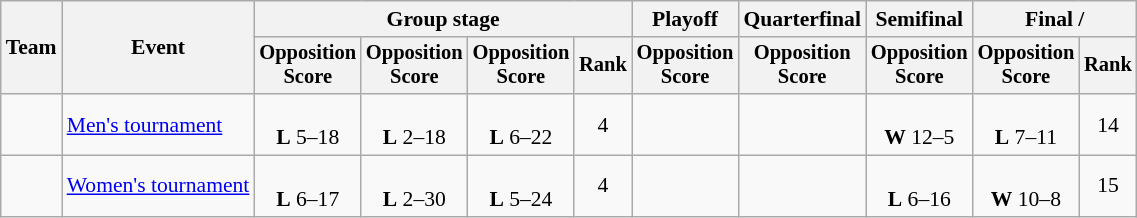<table class="wikitable" style="text-align:center; font-size:90%;">
<tr>
<th rowspan=2>Team</th>
<th rowspan=2>Event</th>
<th colspan=4>Group stage</th>
<th>Playoff</th>
<th>Quarterfinal</th>
<th>Semifinal</th>
<th colspan=2>Final / </th>
</tr>
<tr style=font-size:95%>
<th>Opposition<br>Score</th>
<th>Opposition<br>Score</th>
<th>Opposition<br>Score</th>
<th>Rank</th>
<th>Opposition<br>Score</th>
<th>Opposition<br>Score</th>
<th>Opposition<br>Score</th>
<th>Opposition<br>Score</th>
<th>Rank</th>
</tr>
<tr>
<td align=left></td>
<td align=left><a href='#'>Men's tournament</a></td>
<td><br> <strong>L</strong> 5–18</td>
<td><br> <strong>L</strong> 2–18</td>
<td><br> <strong>L</strong> 6–22</td>
<td>4</td>
<td></td>
<td></td>
<td><br> <strong>W</strong> 12–5</td>
<td><br> <strong>L</strong> 7–11</td>
<td>14</td>
</tr>
<tr>
<td align=left></td>
<td align=left><a href='#'>Women's tournament</a></td>
<td><br> <strong>L</strong> 6–17</td>
<td><br> <strong>L</strong> 2–30</td>
<td><br> <strong>L</strong> 5–24</td>
<td>4</td>
<td></td>
<td></td>
<td><br> <strong>L</strong> 6–16</td>
<td><br> <strong>W</strong> 10–8</td>
<td>15</td>
</tr>
</table>
